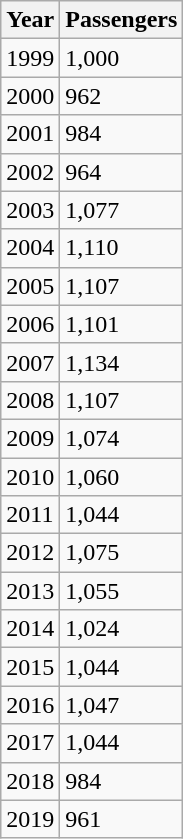<table class="wikitable">
<tr>
<th>Year</th>
<th>Passengers</th>
</tr>
<tr>
<td>1999</td>
<td>1,000</td>
</tr>
<tr>
<td>2000</td>
<td>962</td>
</tr>
<tr>
<td>2001</td>
<td>984</td>
</tr>
<tr>
<td>2002</td>
<td>964</td>
</tr>
<tr>
<td>2003</td>
<td>1,077</td>
</tr>
<tr>
<td>2004</td>
<td>1,110</td>
</tr>
<tr>
<td>2005</td>
<td>1,107</td>
</tr>
<tr>
<td>2006</td>
<td>1,101</td>
</tr>
<tr>
<td>2007</td>
<td>1,134</td>
</tr>
<tr>
<td>2008</td>
<td>1,107</td>
</tr>
<tr>
<td>2009</td>
<td>1,074</td>
</tr>
<tr>
<td>2010</td>
<td>1,060</td>
</tr>
<tr>
<td>2011</td>
<td>1,044</td>
</tr>
<tr>
<td>2012</td>
<td>1,075</td>
</tr>
<tr>
<td>2013</td>
<td>1,055</td>
</tr>
<tr>
<td>2014</td>
<td>1,024</td>
</tr>
<tr>
<td>2015</td>
<td>1,044</td>
</tr>
<tr>
<td>2016</td>
<td>1,047</td>
</tr>
<tr>
<td>2017</td>
<td>1,044</td>
</tr>
<tr>
<td>2018</td>
<td>984</td>
</tr>
<tr>
<td>2019</td>
<td>961</td>
</tr>
</table>
